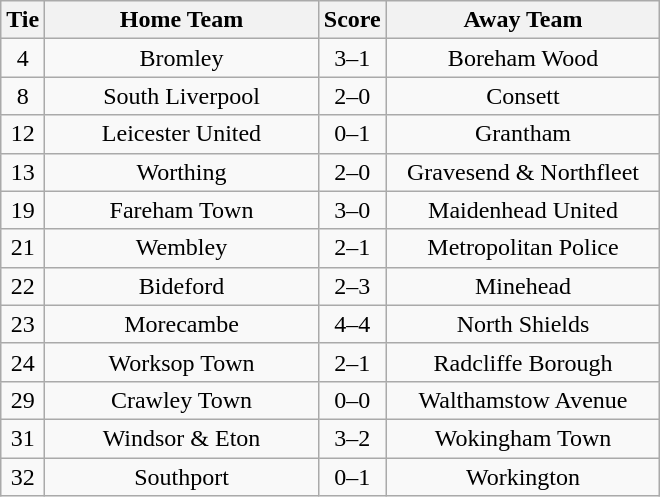<table class="wikitable" style="text-align:center;">
<tr>
<th width=20>Tie</th>
<th width=175>Home Team</th>
<th width=20>Score</th>
<th width=175>Away Team</th>
</tr>
<tr>
<td>4</td>
<td>Bromley</td>
<td>3–1</td>
<td>Boreham Wood</td>
</tr>
<tr>
<td>8</td>
<td>South Liverpool</td>
<td>2–0</td>
<td>Consett</td>
</tr>
<tr>
<td>12</td>
<td>Leicester United</td>
<td>0–1</td>
<td>Grantham</td>
</tr>
<tr>
<td>13</td>
<td>Worthing</td>
<td>2–0</td>
<td>Gravesend & Northfleet</td>
</tr>
<tr>
<td>19</td>
<td>Fareham Town</td>
<td>3–0</td>
<td>Maidenhead United</td>
</tr>
<tr>
<td>21</td>
<td>Wembley</td>
<td>2–1</td>
<td>Metropolitan Police</td>
</tr>
<tr>
<td>22</td>
<td>Bideford</td>
<td>2–3</td>
<td>Minehead</td>
</tr>
<tr>
<td>23</td>
<td>Morecambe</td>
<td>4–4</td>
<td>North Shields</td>
</tr>
<tr>
<td>24</td>
<td>Worksop Town</td>
<td>2–1</td>
<td>Radcliffe Borough</td>
</tr>
<tr>
<td>29</td>
<td>Crawley Town</td>
<td>0–0</td>
<td>Walthamstow Avenue</td>
</tr>
<tr>
<td>31</td>
<td>Windsor & Eton</td>
<td>3–2</td>
<td>Wokingham Town</td>
</tr>
<tr>
<td>32</td>
<td>Southport</td>
<td>0–1</td>
<td>Workington</td>
</tr>
</table>
